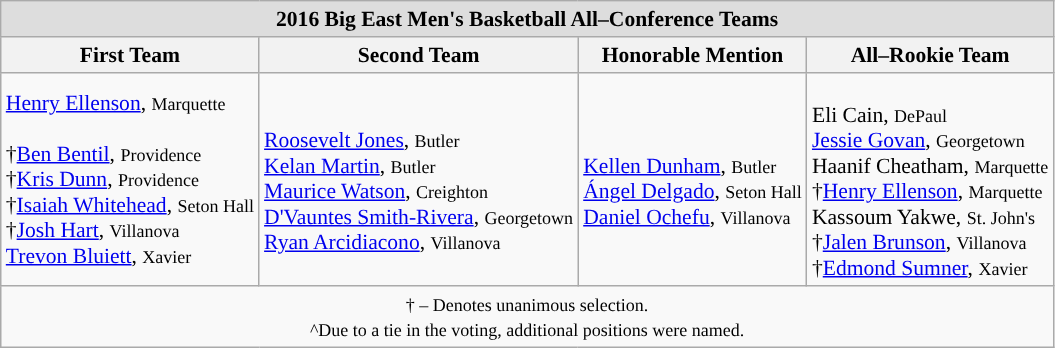<table class="wikitable" style="white-space:nowrap; font-size:90%;">
<tr>
<td colspan="7" style="text-align:center; background:#ddd;"><strong>2016 Big East Men's Basketball All–Conference Teams</strong></td>
</tr>
<tr>
<th>First Team</th>
<th>Second Team</th>
<th>Honorable Mention</th>
<th>All–Rookie Team</th>
</tr>
<tr>
<td><a href='#'>Henry Ellenson</a>, <small>Marquette</small><br><br>†<a href='#'>Ben Bentil</a>, <small>Providence</small><br> 
†<a href='#'>Kris Dunn</a>, <small>Providence</small><br> 
†<a href='#'>Isaiah Whitehead</a>, <small>Seton Hall</small><br> 
†<a href='#'>Josh Hart</a>, <small>Villanova</small><br>
<a href='#'>Trevon Bluiett</a>, <small>Xavier</small><br></td>
<td><br><a href='#'>Roosevelt Jones</a>, <small>Butler</small><br>
<a href='#'>Kelan Martin</a>, <small>Butler</small><br>
<a href='#'>Maurice Watson</a>, <small>Creighton</small><br>
<a href='#'>D'Vauntes Smith-Rivera</a>, <small>Georgetown</small><br>
<a href='#'>Ryan Arcidiacono</a>, <small>Villanova</small><br></td>
<td><br><a href='#'>Kellen Dunham</a>, <small>Butler</small><br>
<a href='#'>Ángel Delgado</a>, <small>Seton Hall</small><br>
<a href='#'>Daniel Ochefu</a>, <small>Villanova</small><br></td>
<td><br>Eli Cain, <small>DePaul</small><br>
<a href='#'>Jessie Govan</a>, <small>Georgetown</small><br>
Haanif Cheatham, <small>Marquette</small><br> 
†<a href='#'>Henry Ellenson</a>, <small>Marquette</small><br>
Kassoum Yakwe, <small>St. John's</small><br>
†<a href='#'>Jalen Brunson</a>, <small>Villanova</small><br>
†<a href='#'>Edmond Sumner</a>, <small>Xavier</small><br></td>
</tr>
<tr>
<td colspan="10" style="text-align:center;"><small>† – Denotes unanimous selection.<br>^Due to a tie in the voting, additional positions were named.</small></td>
</tr>
</table>
